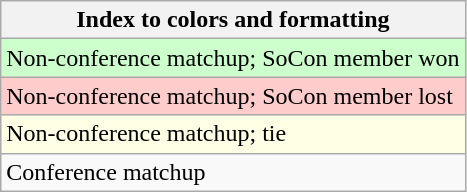<table class="wikitable">
<tr>
<th>Index to colors and formatting</th>
</tr>
<tr bgcolor=#ccffcc>
<td>Non-conference matchup; SoCon member won</td>
</tr>
<tr bgcolor=#ffcccc>
<td>Non-conference matchup; SoCon member lost</td>
</tr>
<tr bgcolor=#ffffe6>
<td>Non-conference matchup; tie</td>
</tr>
<tr>
<td>Conference matchup</td>
</tr>
</table>
